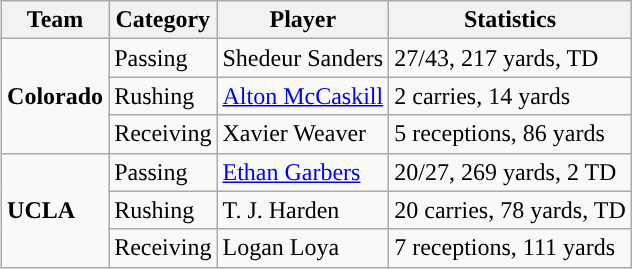<table class="wikitable" style="float: right;">
<tr>
<th>Team</th>
<th>Category</th>
<th>Player</th>
<th>Statistics</th>
</tr>
<tr>
<td rowspan=3><strong>Colorado</strong></td>
<td>Passing</td>
<td>Shedeur Sanders</td>
<td>27/43, 217 yards, TD</td>
</tr>
<tr>
<td>Rushing</td>
<td><a href='#'>Alton McCaskill</a></td>
<td>2 carries, 14 yards</td>
</tr>
<tr>
<td>Receiving</td>
<td>Xavier Weaver</td>
<td>5 receptions, 86 yards</td>
</tr>
<tr>
<td rowspan=3><strong>UCLA</strong></td>
<td>Passing</td>
<td><a href='#'>Ethan Garbers</a></td>
<td>20/27, 269 yards, 2 TD</td>
</tr>
<tr>
<td>Rushing</td>
<td>T. J. Harden</td>
<td>20 carries, 78 yards, TD</td>
</tr>
<tr>
<td>Receiving</td>
<td>Logan Loya</td>
<td>7 receptions, 111 yards</td>
</tr>
</table>
